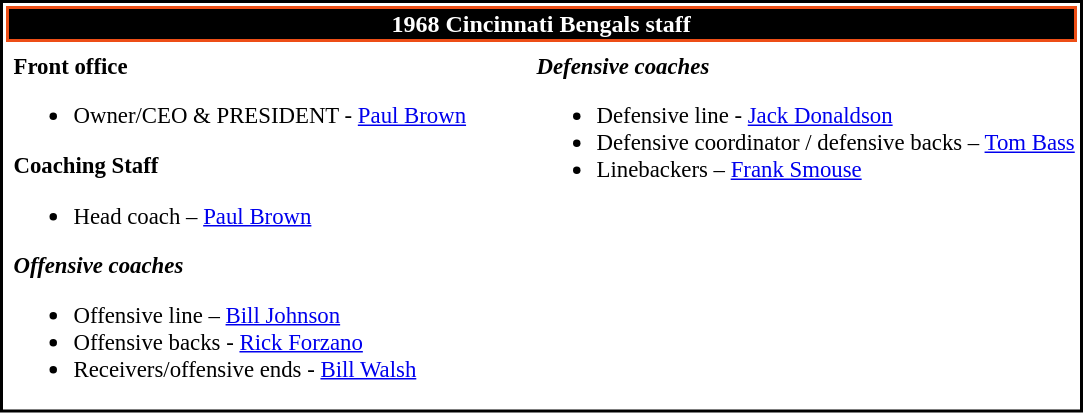<table class="toccolours" style="text-align: left; border: 2px solid black;">
<tr>
<th colspan="7" style="background:black; border: 2px solid #ed4e16; color: white; text-align:center;"><strong>1968 Cincinnati Bengals staff</strong></th>
</tr>
<tr>
<td colspan="7" style="text-align:right;"></td>
</tr>
<tr>
<td valign="top"></td>
<td style="font-size:95%; vertical-align:top;"><strong>Front office</strong><br><ul><li>Owner/CEO & PRESIDENT - <a href='#'>Paul Brown</a></li></ul><strong>Coaching Staff</strong><ul><li>Head coach – <a href='#'>Paul Brown</a></li></ul><strong><em>Offensive coaches</em></strong><ul><li>Offensive line – <a href='#'>Bill Johnson</a></li><li>Offensive backs - <a href='#'>Rick Forzano</a></li><li>Receivers/offensive ends - <a href='#'>Bill Walsh</a></li></ul></td>
<td width="35"> </td>
<td valign="top"></td>
<td style="font-size:95%; vertical-align:top;"><strong><em>Defensive coaches</em></strong><br><ul><li>Defensive line - <a href='#'>Jack Donaldson</a></li><li>Defensive coordinator / defensive backs – <a href='#'>Tom Bass</a></li><li>Linebackers – <a href='#'>Frank Smouse</a></li></ul></td>
</tr>
</table>
